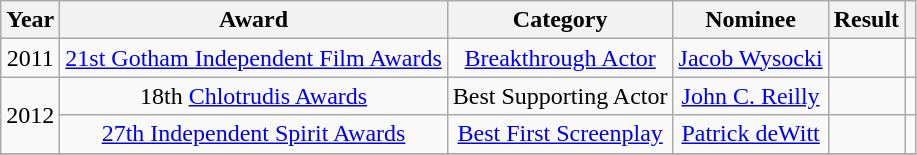<table class="wikitable sortable plainrowheaders" style="text-align:center;">
<tr>
<th scope="col">Year</th>
<th scope="col">Award</th>
<th scope="col">Category</th>
<th scope="col">Nominee</th>
<th scope="col">Result</th>
<th scope="col" class="unsortable"></th>
</tr>
<tr>
<td>2011</td>
<td><a href='#'>21st Gotham Independent Film Awards</a></td>
<td><a href='#'>Breakthrough Actor</a></td>
<td><a href='#'>Jacob Wysocki</a></td>
<td></td>
<td></td>
</tr>
<tr>
<td rowspan="2">2012</td>
<td>18th <a href='#'>Chlotrudis Awards</a></td>
<td>Best Supporting Actor</td>
<td><a href='#'>John C. Reilly</a></td>
<td></td>
<td></td>
</tr>
<tr>
<td><a href='#'>27th Independent Spirit Awards</a></td>
<td><a href='#'>Best First Screenplay</a></td>
<td><a href='#'>Patrick deWitt</a></td>
<td></td>
<td></td>
</tr>
<tr>
</tr>
</table>
